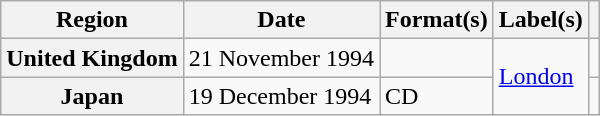<table class="wikitable plainrowheaders">
<tr>
<th scope="col">Region</th>
<th scope="col">Date</th>
<th scope="col">Format(s)</th>
<th scope="col">Label(s)</th>
<th scope="col"></th>
</tr>
<tr>
<th scope="row">United Kingdom</th>
<td>21 November 1994</td>
<td></td>
<td rowspan="2"><a href='#'>London</a></td>
<td></td>
</tr>
<tr>
<th scope="row">Japan</th>
<td>19 December 1994</td>
<td>CD</td>
<td></td>
</tr>
</table>
